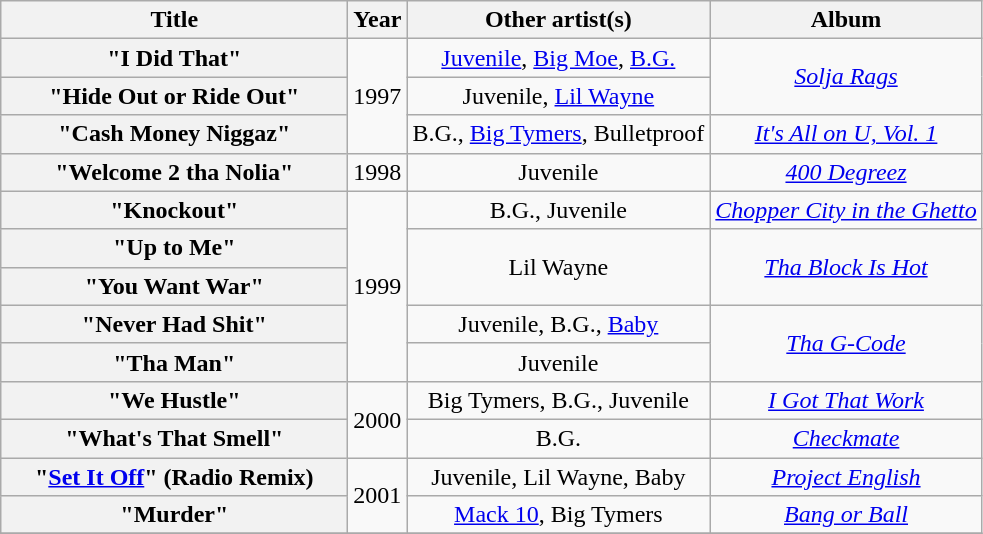<table class="wikitable plainrowheaders" style="text-align:center;">
<tr>
<th scope="col" style="width:14em;">Title</th>
<th scope="col">Year</th>
<th scope="col">Other artist(s)</th>
<th scope="col">Album</th>
</tr>
<tr>
<th scope="row">"I Did That"</th>
<td rowspan="3">1997</td>
<td><a href='#'>Juvenile</a>, <a href='#'>Big Moe</a>, <a href='#'>B.G.</a></td>
<td rowspan="2"><em><a href='#'>Solja Rags</a></em></td>
</tr>
<tr>
<th scope="row">"Hide Out or Ride Out"</th>
<td>Juvenile, <a href='#'>Lil Wayne</a></td>
</tr>
<tr>
<th scope="row">"Cash Money Niggaz"</th>
<td>B.G., <a href='#'>Big Tymers</a>, Bulletproof</td>
<td><em><a href='#'>It's All on U, Vol. 1</a></em></td>
</tr>
<tr>
<th scope="row">"Welcome 2 tha Nolia"</th>
<td>1998</td>
<td>Juvenile</td>
<td><em><a href='#'>400 Degreez</a></em></td>
</tr>
<tr>
<th scope="row">"Knockout"</th>
<td rowspan="5">1999</td>
<td>B.G., Juvenile</td>
<td><em><a href='#'>Chopper City in the Ghetto</a></em></td>
</tr>
<tr>
<th scope="row">"Up to Me"</th>
<td rowspan="2">Lil Wayne</td>
<td rowspan="2"><em><a href='#'>Tha Block Is Hot</a></em></td>
</tr>
<tr>
<th scope="row">"You Want War"</th>
</tr>
<tr>
<th scope="row">"Never Had Shit"</th>
<td>Juvenile, B.G., <a href='#'>Baby</a></td>
<td rowspan="2"><em><a href='#'>Tha G-Code</a></em></td>
</tr>
<tr>
<th scope="row">"Tha Man"</th>
<td>Juvenile</td>
</tr>
<tr>
<th scope="row">"We Hustle"</th>
<td rowspan="2">2000</td>
<td>Big Tymers, B.G., Juvenile</td>
<td><em><a href='#'>I Got That Work</a></em></td>
</tr>
<tr>
<th scope="row">"What's That Smell"</th>
<td>B.G.</td>
<td><em><a href='#'>Checkmate</a></em></td>
</tr>
<tr>
<th scope="row">"<a href='#'>Set It Off</a>" (Radio Remix)</th>
<td rowspan="2">2001</td>
<td>Juvenile, Lil Wayne, Baby</td>
<td><em><a href='#'>Project English</a></em></td>
</tr>
<tr>
<th scope="row">"Murder"</th>
<td><a href='#'>Mack 10</a>, Big Tymers</td>
<td><em><a href='#'>Bang or Ball</a></em></td>
</tr>
<tr>
</tr>
</table>
